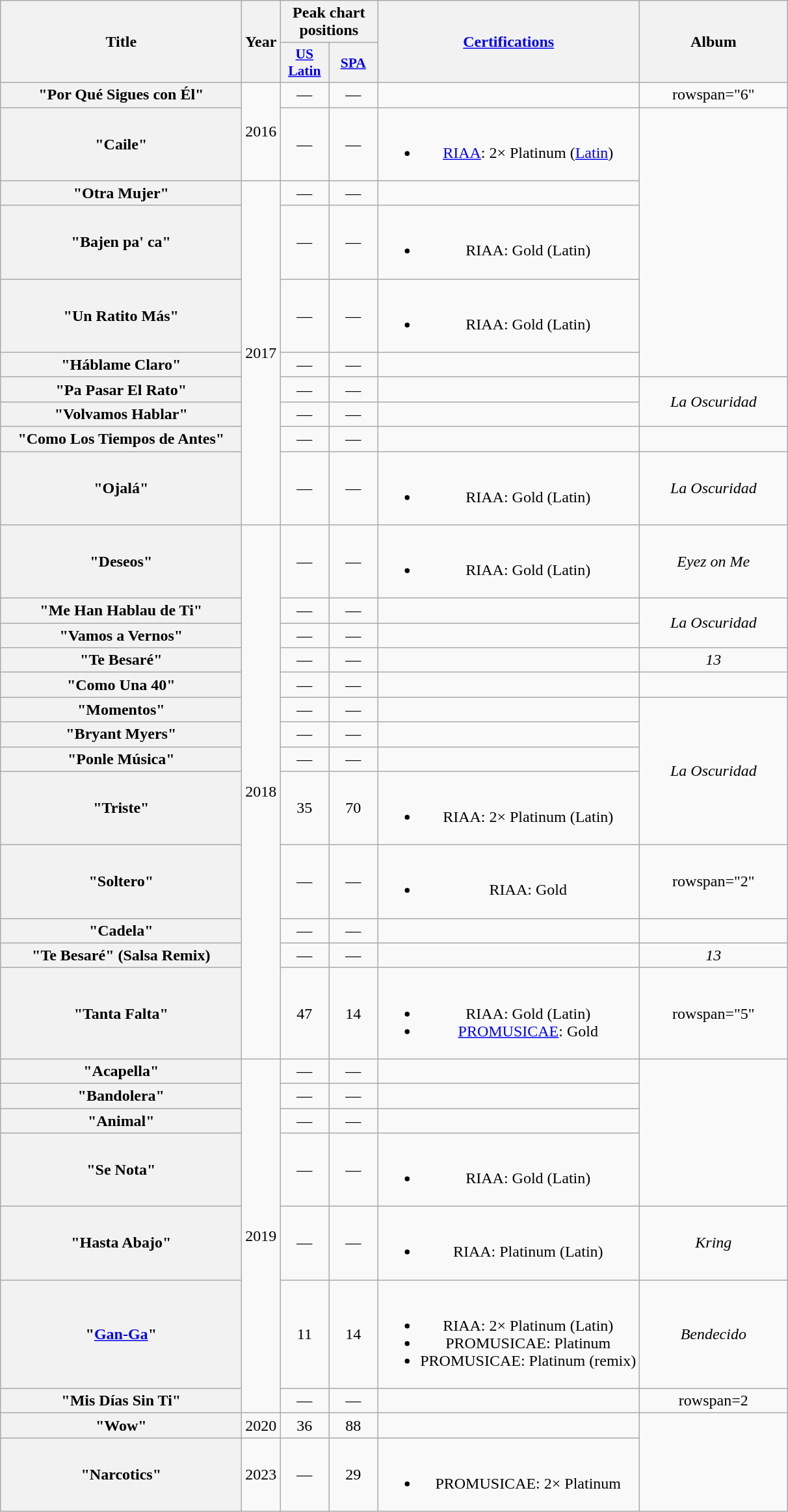<table class="wikitable plainrowheaders" style="text-align:center;">
<tr>
<th scope="col" rowspan="2" style="width:15em;">Title</th>
<th scope="col" rowspan="2" style="width:1em;">Year</th>
<th scope="col" colspan="2">Peak chart positions</th>
<th scope="col" rowspan="2"><a href='#'>Certifications</a></th>
<th scope="col" rowspan="2" style="width:9em;">Album</th>
</tr>
<tr>
<th scope="col" style="width:3em;font-size:90%;"><a href='#'>US<br>Latin</a><br></th>
<th scope="col" style="width:3em;font-size:90%;"><a href='#'>SPA</a><br></th>
</tr>
<tr>
<th scope="row">"Por Qué Sigues con Él"<br></th>
<td rowspan="2">2016</td>
<td>—</td>
<td>—</td>
<td></td>
<td>rowspan="6" </td>
</tr>
<tr>
<th scope="row">"Caile"<br></th>
<td>—</td>
<td>—</td>
<td><br><ul><li><a href='#'>RIAA</a>: 2× Platinum <span>(<a href='#'>Latin</a>)</span></li></ul></td>
</tr>
<tr>
<th scope="row">"Otra Mujer"<br></th>
<td rowspan="8">2017</td>
<td>—</td>
<td>—</td>
<td></td>
</tr>
<tr>
<th scope="row">"Bajen pa' ca"<br></th>
<td>—</td>
<td>—</td>
<td><br><ul><li>RIAA: Gold <span>(Latin)</span></li></ul></td>
</tr>
<tr>
<th scope="row">"Un Ratito Más"<br></th>
<td>—</td>
<td>—</td>
<td><br><ul><li>RIAA: Gold <span>(Latin)</span></li></ul></td>
</tr>
<tr>
<th scope="row">"Háblame Claro"<br></th>
<td>—</td>
<td>—</td>
<td></td>
</tr>
<tr>
<th scope="row">"Pa Pasar El Rato"</th>
<td>—</td>
<td>—</td>
<td></td>
<td rowspan="2"><em>La Oscuridad</em></td>
</tr>
<tr>
<th scope="row">"Volvamos Hablar"</th>
<td>—</td>
<td>—</td>
<td></td>
</tr>
<tr>
<th scope="row">"Como Los Tiempos de Antes"<br></th>
<td>—</td>
<td>—</td>
<td></td>
<td></td>
</tr>
<tr>
<th scope="row">"Ojalá"<br></th>
<td>—</td>
<td>—</td>
<td><br><ul><li>RIAA: Gold <span>(Latin)</span></li></ul></td>
<td><em>La Oscuridad</em></td>
</tr>
<tr>
<th scope="row">"Deseos"<br></th>
<td rowspan="13">2018</td>
<td>—</td>
<td>—</td>
<td><br><ul><li>RIAA: Gold <span>(Latin)</span></li></ul></td>
<td><em>Eyez on Me</em></td>
</tr>
<tr>
<th scope="row">"Me Han Hablau de Ti"<br></th>
<td>—</td>
<td>—</td>
<td></td>
<td rowspan="2"><em>La Oscuridad</em></td>
</tr>
<tr>
<th scope="row">"Vamos a Vernos"<br></th>
<td>—</td>
<td>—</td>
<td></td>
</tr>
<tr>
<th scope="row">"Te Besaré"<br></th>
<td>—</td>
<td>—</td>
<td></td>
<td><em>13</em></td>
</tr>
<tr>
<th scope="row">"Como Una 40"<br></th>
<td>—</td>
<td>—</td>
<td></td>
<td></td>
</tr>
<tr>
<th scope="row">"Momentos"<br></th>
<td>—</td>
<td>—</td>
<td></td>
<td rowspan="4"><em>La Oscuridad</em></td>
</tr>
<tr>
<th scope="row">"Bryant Myers"</th>
<td>—</td>
<td>—</td>
<td></td>
</tr>
<tr>
<th scope="row">"Ponle Música"<br></th>
<td>—</td>
<td>—</td>
<td></td>
</tr>
<tr>
<th scope="row">"Triste"<br></th>
<td>35</td>
<td>70</td>
<td><br><ul><li>RIAA: 2× Platinum <span>(Latin)</span></li></ul></td>
</tr>
<tr>
<th scope="row">"Soltero"<br></th>
<td>—</td>
<td>—</td>
<td><br><ul><li>RIAA: Gold</li></ul></td>
<td>rowspan="2" </td>
</tr>
<tr>
<th scope="row">"Cadela"<br></th>
<td>—</td>
<td>—</td>
<td></td>
</tr>
<tr>
<th scope="row">"Te Besaré" (Salsa Remix)<br></th>
<td>—</td>
<td>—</td>
<td></td>
<td><em>13</em></td>
</tr>
<tr>
<th scope="row">"Tanta Falta"<br></th>
<td>47</td>
<td>14</td>
<td><br><ul><li>RIAA: Gold <span>(Latin)</span></li><li><a href='#'>PROMUSICAE</a>: Gold</li></ul></td>
<td>rowspan="5" </td>
</tr>
<tr>
<th scope="row">"Acapella"<br></th>
<td rowspan="7">2019</td>
<td>—</td>
<td>—</td>
<td></td>
</tr>
<tr>
<th scope="row">"Bandolera"<br></th>
<td>—</td>
<td>—</td>
<td></td>
</tr>
<tr>
<th scope="row">"Animal"<br></th>
<td>—</td>
<td>—</td>
<td></td>
</tr>
<tr>
<th scope="row">"Se Nota"<br></th>
<td>—</td>
<td>—</td>
<td><br><ul><li>RIAA: Gold <span>(Latin)</span></li></ul></td>
</tr>
<tr>
<th scope="row">"Hasta Abajo"<br></th>
<td>—</td>
<td>—</td>
<td><br><ul><li>RIAA: Platinum <span>(Latin)</span></li></ul></td>
<td><em>Kring</em></td>
</tr>
<tr>
<th scope="row">"<a href='#'>Gan-Ga</a>"<br></th>
<td>11</td>
<td>14</td>
<td><br><ul><li>RIAA: 2× Platinum <span>(Latin)</span></li><li>PROMUSICAE: Platinum</li><li>PROMUSICAE: Platinum (remix)</li></ul></td>
<td><em>Bendecido</em></td>
</tr>
<tr>
<th scope="row">"Mis Días Sin Ti"<br></th>
<td>—</td>
<td>—</td>
<td></td>
<td>rowspan=2 </td>
</tr>
<tr>
<th scope="row">"Wow"<br></th>
<td>2020</td>
<td>36</td>
<td>88</td>
<td></td>
</tr>
<tr>
<th scope="row">"Narcotics"<br></th>
<td>2023</td>
<td>—</td>
<td>29</td>
<td><br><ul><li>PROMUSICAE: 2× Platinum</li></ul></td>
</tr>
</table>
